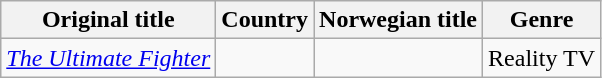<table class="wikitable">
<tr>
<th>Original title</th>
<th>Country</th>
<th>Norwegian title</th>
<th>Genre</th>
</tr>
<tr>
<td><em><a href='#'>The Ultimate Fighter</a></em></td>
<td></td>
<td></td>
<td>Reality TV</td>
</tr>
</table>
